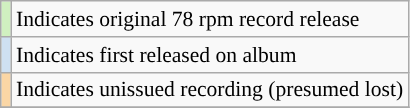<table class="wikitable" style="font-size:90%;">
<tr>
<th scope="row" style="background-color:#D0F0C0"><sup></sup></th>
<td>Indicates original 78 rpm record release</td>
</tr>
<tr>
<th scope="row" style="background-color:#CEE0F2"><sup></sup></th>
<td>Indicates first released on album</td>
</tr>
<tr>
<th scope="row" style="background-color:#FAD6A5"><sup></sup></th>
<td>Indicates unissued recording (presumed lost)</td>
</tr>
<tr>
</tr>
</table>
